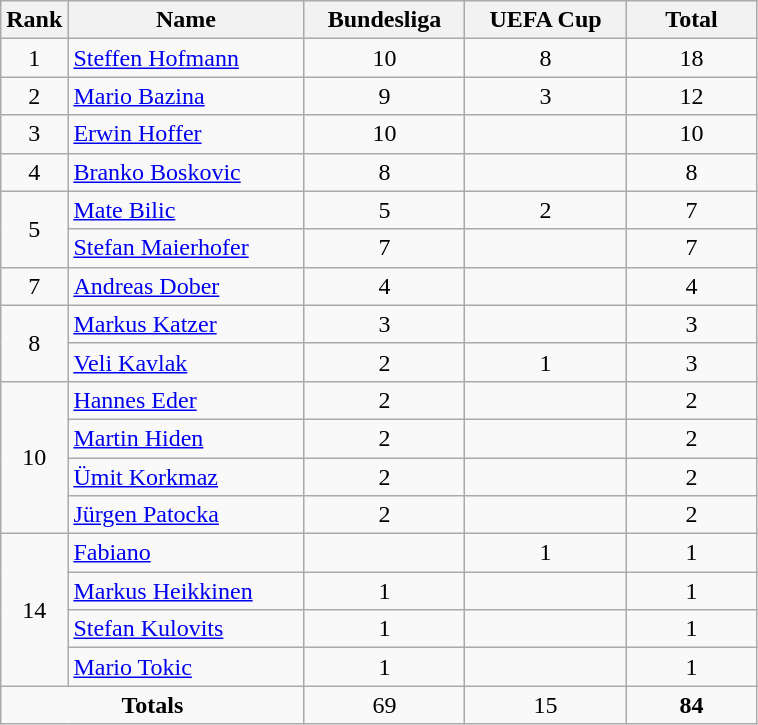<table class="wikitable" style="text-align: center;">
<tr>
<th>Rank</th>
<th width=150>Name</th>
<th width=100>Bundesliga</th>
<th width=100>UEFA Cup</th>
<th width=80><strong>Total</strong></th>
</tr>
<tr>
<td>1</td>
<td align="left"> <a href='#'>Steffen Hofmann</a></td>
<td>10</td>
<td>8</td>
<td>18</td>
</tr>
<tr>
<td>2</td>
<td align="left"> <a href='#'>Mario Bazina</a></td>
<td>9</td>
<td>3</td>
<td>12</td>
</tr>
<tr>
<td>3</td>
<td align="left"> <a href='#'>Erwin Hoffer</a></td>
<td>10</td>
<td></td>
<td>10</td>
</tr>
<tr>
<td>4</td>
<td align="left"> <a href='#'>Branko Boskovic</a></td>
<td>8</td>
<td></td>
<td>8</td>
</tr>
<tr>
<td rowspan="2">5</td>
<td align="left"> <a href='#'>Mate Bilic</a></td>
<td>5</td>
<td>2</td>
<td>7</td>
</tr>
<tr>
<td align="left"> <a href='#'>Stefan Maierhofer</a></td>
<td>7</td>
<td></td>
<td>7</td>
</tr>
<tr>
<td>7</td>
<td align="left"> <a href='#'>Andreas Dober</a></td>
<td>4</td>
<td></td>
<td>4</td>
</tr>
<tr>
<td rowspan="2">8</td>
<td align="left"> <a href='#'>Markus Katzer</a></td>
<td>3</td>
<td></td>
<td>3</td>
</tr>
<tr>
<td align="left"> <a href='#'>Veli Kavlak</a></td>
<td>2</td>
<td>1</td>
<td>3</td>
</tr>
<tr>
<td rowspan="4">10</td>
<td align="left"> <a href='#'>Hannes Eder</a></td>
<td>2</td>
<td></td>
<td>2</td>
</tr>
<tr>
<td align="left"> <a href='#'>Martin Hiden</a></td>
<td>2</td>
<td></td>
<td>2</td>
</tr>
<tr>
<td align="left"> <a href='#'>Ümit Korkmaz</a></td>
<td>2</td>
<td></td>
<td>2</td>
</tr>
<tr>
<td align="left"> <a href='#'>Jürgen Patocka</a></td>
<td>2</td>
<td></td>
<td>2</td>
</tr>
<tr>
<td rowspan="4">14</td>
<td align="left"> <a href='#'>Fabiano</a></td>
<td></td>
<td>1</td>
<td>1</td>
</tr>
<tr>
<td align="left"> <a href='#'>Markus Heikkinen</a></td>
<td>1</td>
<td></td>
<td>1</td>
</tr>
<tr>
<td align="left"> <a href='#'>Stefan Kulovits</a></td>
<td>1</td>
<td></td>
<td>1</td>
</tr>
<tr>
<td align="left"> <a href='#'>Mario Tokic</a></td>
<td>1</td>
<td></td>
<td>1</td>
</tr>
<tr>
<td colspan="2"><strong>Totals</strong></td>
<td>69</td>
<td>15</td>
<td><strong>84</strong></td>
</tr>
</table>
